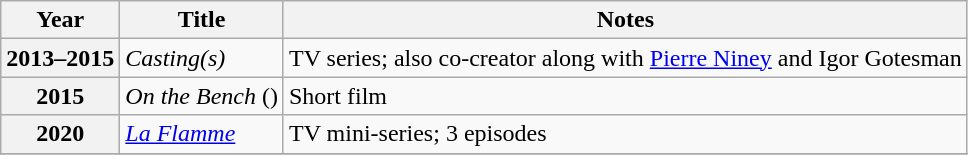<table class="wikitable sortable plainrowheaders">
<tr>
<th>Year</th>
<th>Title</th>
<th class="unsortable">Notes</th>
</tr>
<tr>
<th scope="row">2013–2015</th>
<td><em>Casting(s)</em></td>
<td>TV series; also co-creator along with <a href='#'>Pierre Niney</a> and Igor Gotesman</td>
</tr>
<tr>
<th scope="row">2015</th>
<td><em>On the Bench</em> ()</td>
<td>Short film</td>
</tr>
<tr>
<th scope="row">2020</th>
<td><em><a href='#'>La Flamme</a></em></td>
<td>TV mini-series; 3 episodes</td>
</tr>
<tr>
</tr>
</table>
